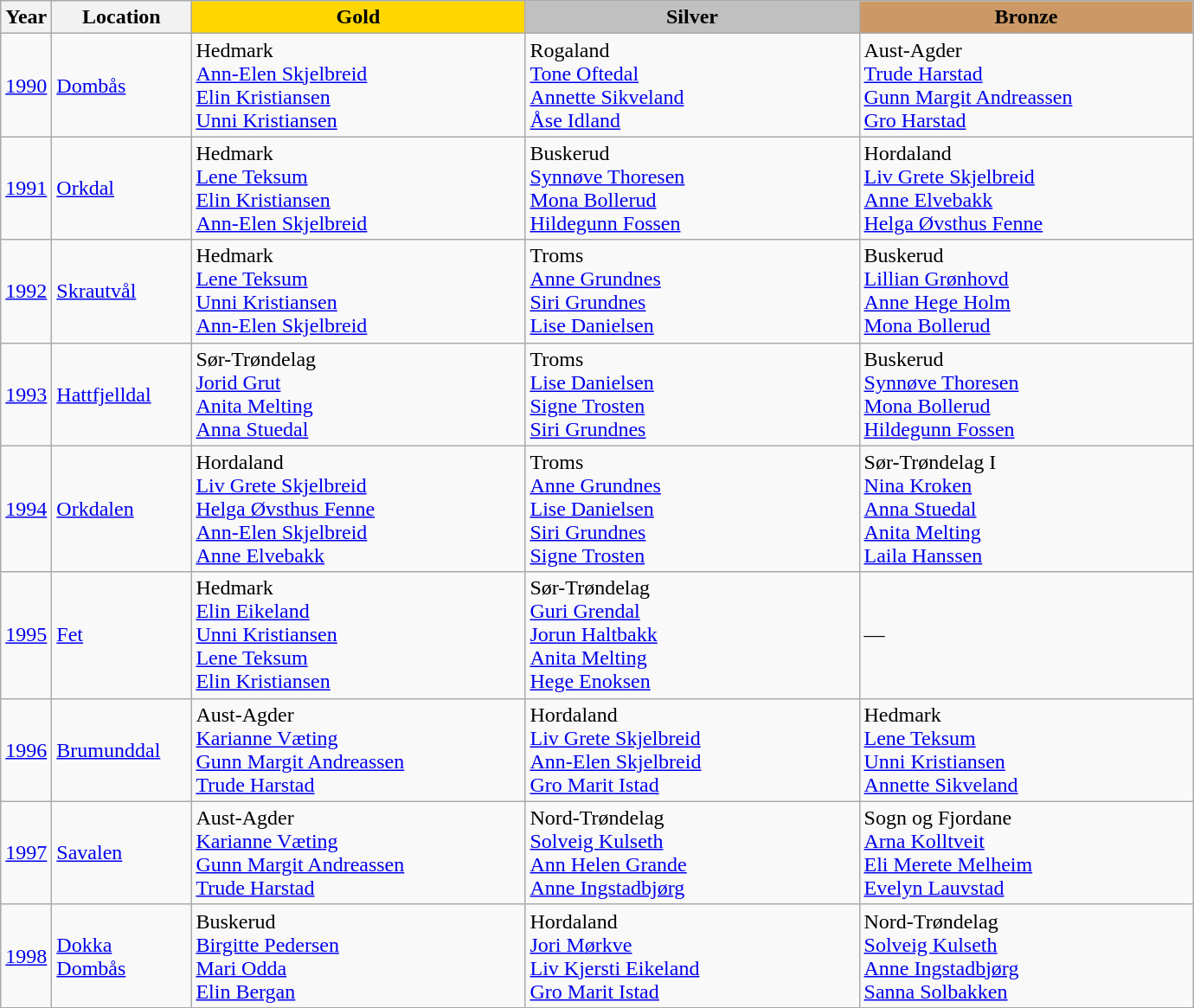<table class="wikitable">
<tr>
<th>Year</th>
<th width="100">Location</th>
<th style="background:gold" width="250">Gold</th>
<th style="background:silver" width="250">Silver</th>
<th style="background:#cc9966" width="250">Bronze</th>
</tr>
<tr>
<td><a href='#'>1990</a></td>
<td><a href='#'>Dombås</a></td>
<td>Hedmark<br><a href='#'>Ann-Elen Skjelbreid</a><br><a href='#'>Elin Kristiansen</a><br><a href='#'>Unni Kristiansen</a></td>
<td>Rogaland<br><a href='#'>Tone Oftedal</a><br><a href='#'>Annette Sikveland</a><br><a href='#'>Åse Idland</a></td>
<td>Aust-Agder<br><a href='#'>Trude Harstad</a><br><a href='#'>Gunn Margit Andreassen</a><br><a href='#'>Gro Harstad</a></td>
</tr>
<tr>
<td><a href='#'>1991</a></td>
<td><a href='#'>Orkdal</a></td>
<td>Hedmark<br><a href='#'>Lene Teksum</a><br><a href='#'>Elin Kristiansen</a><br><a href='#'>Ann-Elen Skjelbreid</a></td>
<td>Buskerud<br><a href='#'>Synnøve Thoresen</a><br><a href='#'>Mona Bollerud</a><br><a href='#'>Hildegunn Fossen</a></td>
<td>Hordaland<br><a href='#'>Liv Grete Skjelbreid</a><br><a href='#'>Anne Elvebakk</a><br><a href='#'>Helga Øvsthus Fenne</a></td>
</tr>
<tr>
<td><a href='#'>1992</a></td>
<td><a href='#'>Skrautvål</a></td>
<td>Hedmark<br><a href='#'>Lene Teksum</a><br><a href='#'>Unni Kristiansen</a><br><a href='#'>Ann-Elen Skjelbreid</a></td>
<td>Troms<br><a href='#'>Anne Grundnes</a><br><a href='#'>Siri Grundnes</a><br><a href='#'>Lise Danielsen</a></td>
<td>Buskerud<br><a href='#'>Lillian Grønhovd</a><br><a href='#'>Anne Hege Holm</a><br><a href='#'>Mona Bollerud</a></td>
</tr>
<tr>
<td><a href='#'>1993</a></td>
<td><a href='#'>Hattfjelldal</a></td>
<td>Sør-Trøndelag<br><a href='#'>Jorid Grut</a><br><a href='#'>Anita Melting</a><br><a href='#'>Anna Stuedal</a></td>
<td>Troms<br><a href='#'>Lise Danielsen</a><br><a href='#'>Signe Trosten</a><br><a href='#'>Siri Grundnes</a></td>
<td>Buskerud<br><a href='#'>Synnøve Thoresen</a><br><a href='#'>Mona Bollerud</a><br><a href='#'>Hildegunn Fossen</a></td>
</tr>
<tr>
<td><a href='#'>1994</a></td>
<td><a href='#'>Orkdalen</a></td>
<td>Hordaland<br><a href='#'>Liv Grete Skjelbreid</a><br><a href='#'>Helga Øvsthus Fenne</a><br><a href='#'>Ann-Elen Skjelbreid</a><br><a href='#'>Anne Elvebakk</a></td>
<td>Troms<br><a href='#'>Anne Grundnes</a><br><a href='#'>Lise Danielsen</a><br><a href='#'>Siri Grundnes</a><br><a href='#'>Signe Trosten</a></td>
<td>Sør-Trøndelag I<br><a href='#'>Nina Kroken</a><br><a href='#'>Anna Stuedal</a><br><a href='#'>Anita Melting</a><br><a href='#'>Laila Hanssen</a></td>
</tr>
<tr>
<td><a href='#'>1995</a></td>
<td><a href='#'>Fet</a></td>
<td>Hedmark<br><a href='#'>Elin Eikeland</a><br><a href='#'>Unni Kristiansen</a><br><a href='#'>Lene Teksum</a><br><a href='#'>Elin Kristiansen</a></td>
<td>Sør-Trøndelag<br><a href='#'>Guri Grendal</a><br><a href='#'>Jorun Haltbakk</a><br><a href='#'>Anita Melting</a><br><a href='#'>Hege Enoksen</a></td>
<td>—</td>
</tr>
<tr>
<td><a href='#'>1996</a></td>
<td><a href='#'>Brumunddal</a></td>
<td>Aust-Agder<br><a href='#'>Karianne Væting</a><br><a href='#'>Gunn Margit Andreassen</a><br><a href='#'>Trude Harstad</a></td>
<td>Hordaland<br><a href='#'>Liv Grete Skjelbreid</a><br><a href='#'>Ann-Elen Skjelbreid</a><br><a href='#'>Gro Marit Istad</a></td>
<td>Hedmark<br><a href='#'>Lene Teksum</a><br><a href='#'>Unni Kristiansen</a><br><a href='#'>Annette Sikveland</a></td>
</tr>
<tr>
<td><a href='#'>1997</a></td>
<td><a href='#'>Savalen</a></td>
<td>Aust-Agder<br><a href='#'>Karianne Væting</a><br><a href='#'>Gunn Margit Andreassen</a><br><a href='#'>Trude Harstad</a></td>
<td>Nord-Trøndelag<br><a href='#'>Solveig Kulseth</a><br><a href='#'>Ann Helen Grande</a><br><a href='#'>Anne Ingstadbjørg</a></td>
<td>Sogn og Fjordane<br><a href='#'>Arna Kolltveit</a><br><a href='#'>Eli Merete Melheim</a><br><a href='#'>Evelyn Lauvstad</a></td>
</tr>
<tr>
<td><a href='#'>1998</a></td>
<td><a href='#'>Dokka</a><br><a href='#'>Dombås</a></td>
<td>Buskerud<br><a href='#'>Birgitte Pedersen</a><br><a href='#'>Mari Odda</a><br><a href='#'>Elin Bergan</a></td>
<td>Hordaland<br><a href='#'>Jori Mørkve</a><br><a href='#'>Liv Kjersti Eikeland</a><br><a href='#'>Gro Marit Istad</a></td>
<td>Nord-Trøndelag<br><a href='#'>Solveig Kulseth</a><br><a href='#'>Anne Ingstadbjørg</a><br><a href='#'>Sanna Solbakken</a></td>
</tr>
</table>
